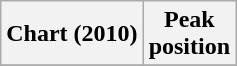<table class="wikitable plainrowheaders">
<tr>
<th scope="col">Chart (2010)</th>
<th scope="col">Peak<br>position</th>
</tr>
<tr>
</tr>
</table>
